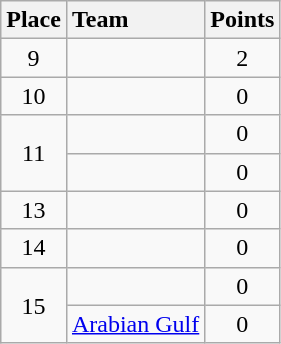<table class="wikitable" style="text-align:center; padding-bottom:0;">
<tr>
<th>Place</th>
<th style="text-align:left;">Team</th>
<th>Points</th>
</tr>
<tr>
<td>9</td>
<td align=left></td>
<td>2</td>
</tr>
<tr>
<td>10</td>
<td align=left></td>
<td>0</td>
</tr>
<tr>
<td rowspan=2>11</td>
<td align=left></td>
<td>0</td>
</tr>
<tr>
<td align=left></td>
<td>0</td>
</tr>
<tr>
<td>13</td>
<td align=left></td>
<td>0</td>
</tr>
<tr>
<td>14</td>
<td align=left></td>
<td>0</td>
</tr>
<tr>
<td rowspan=2>15</td>
<td align=left></td>
<td>0</td>
</tr>
<tr>
<td align=left> <a href='#'>Arabian Gulf</a></td>
<td>0</td>
</tr>
</table>
